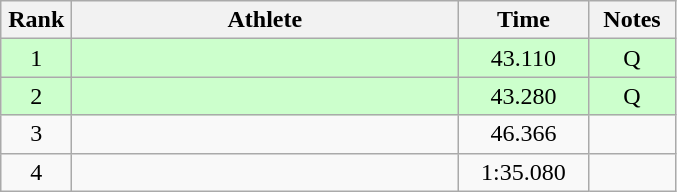<table class=wikitable style="text-align:center">
<tr>
<th width=40>Rank</th>
<th width=250>Athlete</th>
<th width=80>Time</th>
<th width=50>Notes</th>
</tr>
<tr bgcolor="ccffcc">
<td>1</td>
<td align=left></td>
<td>43.110</td>
<td>Q</td>
</tr>
<tr bgcolor="ccffcc">
<td>2</td>
<td align=left></td>
<td>43.280</td>
<td>Q</td>
</tr>
<tr>
<td>3</td>
<td align=left></td>
<td>46.366</td>
<td></td>
</tr>
<tr>
<td>4</td>
<td align=left></td>
<td>1:35.080</td>
<td></td>
</tr>
</table>
